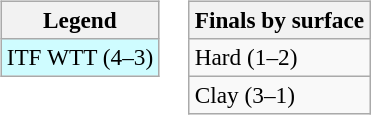<table>
<tr valign=top>
<td><br><table class="wikitable" style=font-size:97%>
<tr>
<th>Legend</th>
</tr>
<tr style="background:#CFFCFF;">
<td>ITF WTT (4–3)</td>
</tr>
</table>
</td>
<td><br><table class="wikitable" style=font-size:97%>
<tr>
<th>Finals by surface</th>
</tr>
<tr>
<td>Hard (1–2)</td>
</tr>
<tr>
<td>Clay (3–1)</td>
</tr>
</table>
</td>
</tr>
</table>
